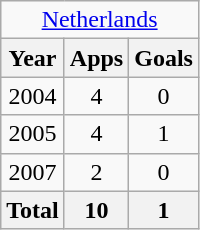<table class="wikitable" style="text-align:center">
<tr>
<td colspan="3"><a href='#'>Netherlands</a></td>
</tr>
<tr>
<th>Year</th>
<th>Apps</th>
<th>Goals</th>
</tr>
<tr>
<td>2004</td>
<td>4</td>
<td>0</td>
</tr>
<tr>
<td>2005</td>
<td>4</td>
<td>1</td>
</tr>
<tr>
<td>2007</td>
<td>2</td>
<td>0</td>
</tr>
<tr>
<th>Total</th>
<th>10</th>
<th>1</th>
</tr>
</table>
